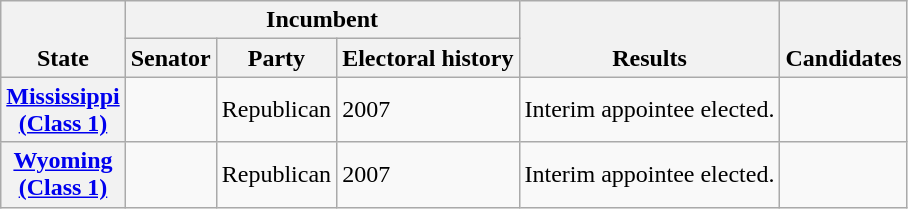<table class="wikitable sortable">
<tr valign=bottom>
<th rowspan=2>State</th>
<th colspan=3>Incumbent</th>
<th rowspan=2>Results</th>
<th rowspan=2>Candidates</th>
</tr>
<tr>
<th>Senator</th>
<th>Party</th>
<th>Electoral history</th>
</tr>
<tr>
<th><a href='#'>Mississippi<br>(Class 1)</a></th>
<td></td>
<td>Republican</td>
<td data-sort-value="2007-12-31">2007 </td>
<td>Interim appointee elected.</td>
<td nowrap></td>
</tr>
<tr>
<th><a href='#'>Wyoming<br>(Class 1)</a></th>
<td></td>
<td>Republican</td>
<td data-sort-value="2007-06-22">2007 </td>
<td>Interim appointee elected.</td>
<td nowrap></td>
</tr>
</table>
